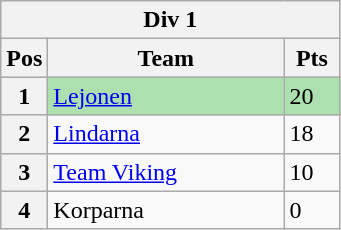<table class="wikitable">
<tr>
<th colspan="3">Div 1</th>
</tr>
<tr>
<th width=20>Pos</th>
<th width=150>Team</th>
<th width=30>Pts</th>
</tr>
<tr style="background:#ACE1AF;">
<th>1</th>
<td><a href='#'>Lejonen</a></td>
<td>20</td>
</tr>
<tr>
<th>2</th>
<td><a href='#'>Lindarna</a></td>
<td>18</td>
</tr>
<tr>
<th>3</th>
<td><a href='#'>Team Viking</a></td>
<td>10</td>
</tr>
<tr>
<th>4</th>
<td>Korparna</td>
<td>0</td>
</tr>
</table>
